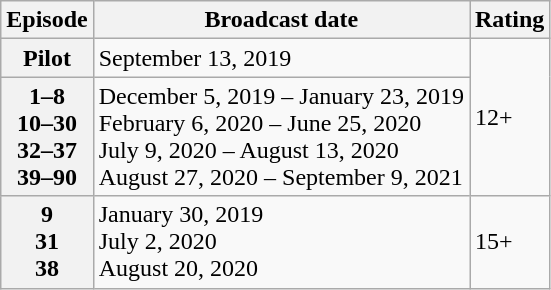<table class="wikitable plainrowheaders">
<tr>
<th scope="col">Episode</th>
<th scope="col">Broadcast date</th>
<th scope="col">Rating</th>
</tr>
<tr>
<th scope="row">Pilot</th>
<td>September 13, 2019</td>
<td rowspan="2">12+</td>
</tr>
<tr>
<th scope="row">1–8<br>10–30<br>32–37<br>39–90</th>
<td>December 5, 2019 – January 23, 2019<br>February 6, 2020 – June 25, 2020<br>July 9, 2020 – August 13, 2020<br>August 27, 2020 – September 9, 2021</td>
</tr>
<tr>
<th scope="row">9<br>31<br>38</th>
<td>January 30, 2019<br>July 2, 2020<br>August 20, 2020</td>
<td>15+</td>
</tr>
</table>
